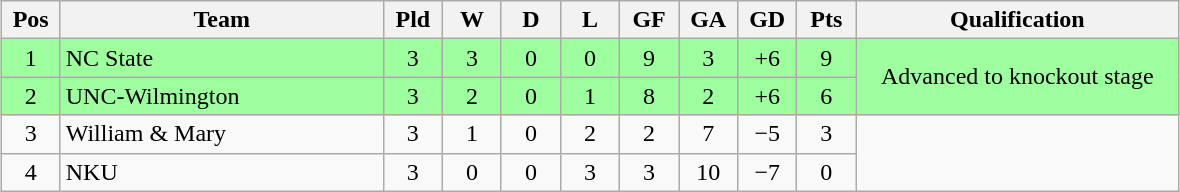<table class="wikitable" style="text-align:center; margin: 1em auto">
<tr>
<th style="width:2em">Pos</th>
<th style="width:13em">Team</th>
<th style="width:2em">Pld</th>
<th style="width:2em">W</th>
<th style="width:2em">D</th>
<th style="width:2em">L</th>
<th style="width:2em">GF</th>
<th style="width:2em">GA</th>
<th style="width:2em">GD</th>
<th style="width:2em">Pts</th>
<th style="width:13em">Qualification</th>
</tr>
<tr bgcolor="#9eff9e">
<td>1</td>
<td style="text-align:left">NC State</td>
<td>3</td>
<td>3</td>
<td>0</td>
<td>0</td>
<td>9</td>
<td>3</td>
<td>+6</td>
<td>9</td>
<td rowspan="2">Advanced to knockout stage</td>
</tr>
<tr bgcolor="#9eff9e">
<td>2</td>
<td style="text-align:left">UNC-Wilmington</td>
<td>3</td>
<td>2</td>
<td>0</td>
<td>1</td>
<td>8</td>
<td>2</td>
<td>+6</td>
<td>6</td>
</tr>
<tr>
<td>3</td>
<td style="text-align:left">William & Mary</td>
<td>3</td>
<td>1</td>
<td>0</td>
<td>2</td>
<td>2</td>
<td>7</td>
<td>−5</td>
<td>3</td>
<td rowspan="2"></td>
</tr>
<tr>
<td>4</td>
<td style="text-align:left">NKU</td>
<td>3</td>
<td>0</td>
<td>0</td>
<td>3</td>
<td>3</td>
<td>10</td>
<td>−7</td>
<td>0</td>
</tr>
</table>
